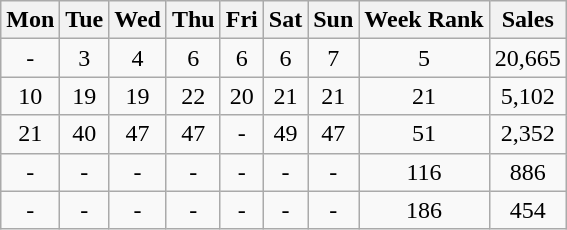<table class="wikitable">
<tr>
<th>Mon</th>
<th>Tue</th>
<th>Wed</th>
<th>Thu</th>
<th>Fri</th>
<th>Sat</th>
<th>Sun</th>
<th>Week Rank</th>
<th>Sales</th>
</tr>
<tr align="center">
<td>-</td>
<td>3</td>
<td>4</td>
<td>6</td>
<td>6</td>
<td>6</td>
<td>7</td>
<td>5</td>
<td>20,665</td>
</tr>
<tr align="center">
<td>10</td>
<td>19</td>
<td>19</td>
<td>22</td>
<td>20</td>
<td>21</td>
<td>21</td>
<td>21</td>
<td>5,102</td>
</tr>
<tr align="center">
<td>21</td>
<td>40</td>
<td>47</td>
<td>47</td>
<td>-</td>
<td>49</td>
<td>47</td>
<td>51</td>
<td>2,352</td>
</tr>
<tr align="center">
<td>-</td>
<td>-</td>
<td>-</td>
<td>-</td>
<td>-</td>
<td>-</td>
<td>-</td>
<td>116</td>
<td>886</td>
</tr>
<tr align="center">
<td>-</td>
<td>-</td>
<td>-</td>
<td>-</td>
<td>-</td>
<td>-</td>
<td>-</td>
<td>186</td>
<td>454</td>
</tr>
</table>
